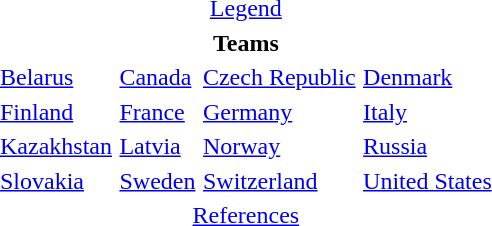<table class="toc" style="padding: 6px; border-spacing: 3px;">
<tr>
<td colspan="4" style="text-align:center;"><a href='#'>Legend</a></td>
</tr>
<tr>
<td colspan="4" style="text-align:center;"><strong>Teams</strong></td>
</tr>
<tr>
<td><a href='#'>Belarus</a></td>
<td><a href='#'>Canada</a></td>
<td><a href='#'>Czech Republic</a></td>
<td><a href='#'>Denmark</a></td>
</tr>
<tr>
<td><a href='#'>Finland</a></td>
<td><a href='#'>France</a></td>
<td><a href='#'>Germany</a></td>
<td><a href='#'>Italy</a></td>
</tr>
<tr>
<td><a href='#'>Kazakhstan</a></td>
<td><a href='#'>Latvia</a></td>
<td><a href='#'>Norway</a></td>
<td><a href='#'>Russia</a></td>
</tr>
<tr>
<td><a href='#'>Slovakia</a></td>
<td><a href='#'>Sweden</a></td>
<td><a href='#'>Switzerland</a></td>
<td><a href='#'>United States</a></td>
</tr>
<tr>
<td colspan="4" style="text-align:center;"><a href='#'>References</a></td>
</tr>
</table>
